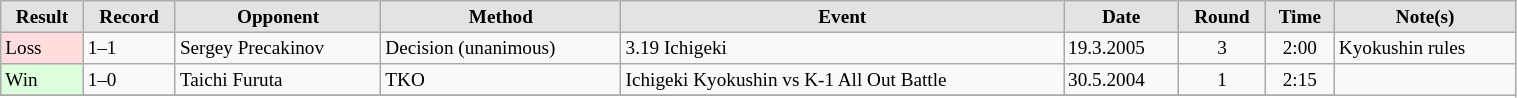<table class="wikitable sortable" border="1" style="font-size:80%; text-align:left; width:80%;">
<tr>
<th style="border-style:none none solid solid; background:#e3e3e3;">Result</th>
<th style="border-style:none none solid solid; background:#e3e3e3;">Record</th>
<th style="border-style:none none solid solid; background:#e3e3e3;"><strong>Opponent</strong></th>
<th style="border-style:none none solid solid; background:#e3e3e3;"><strong>Method</strong></th>
<th style="border-style:none none solid solid; background:#e3e3e3;"><strong>Event</strong></th>
<th style="border-style:none none solid solid; background:#e3e3e3;"><strong>Date</strong></th>
<th style="border-style:none none solid solid; background:#e3e3e3;"><strong>Round</strong></th>
<th style="border-style:none none solid solid; background:#e3e3e3;"><strong>Time</strong></th>
<th style="border-style:none none solid solid; background:#e3e3e3;"><strong>Note(s)</strong></th>
</tr>
<tr>
<td bgcolor=#FFDDDD>Loss</td>
<td>1–1</td>
<td> Sergey Precakinov</td>
<td>Decision (unanimous)</td>
<td>3.19 Ichigeki</td>
<td>19.3.2005</td>
<td align='center'>3</td>
<td align='center'>2:00</td>
<td>Kyokushin rules</td>
</tr>
<tr>
<td bgcolor=#DDFFDD>Win</td>
<td>1–0</td>
<td> Taichi Furuta</td>
<td>TKO</td>
<td>Ichigeki Kyokushin vs K-1 All Out Battle</td>
<td>30.5.2004</td>
<td align='center'>1</td>
<td align='center'>2:15</td>
</tr>
<tr>
</tr>
</table>
